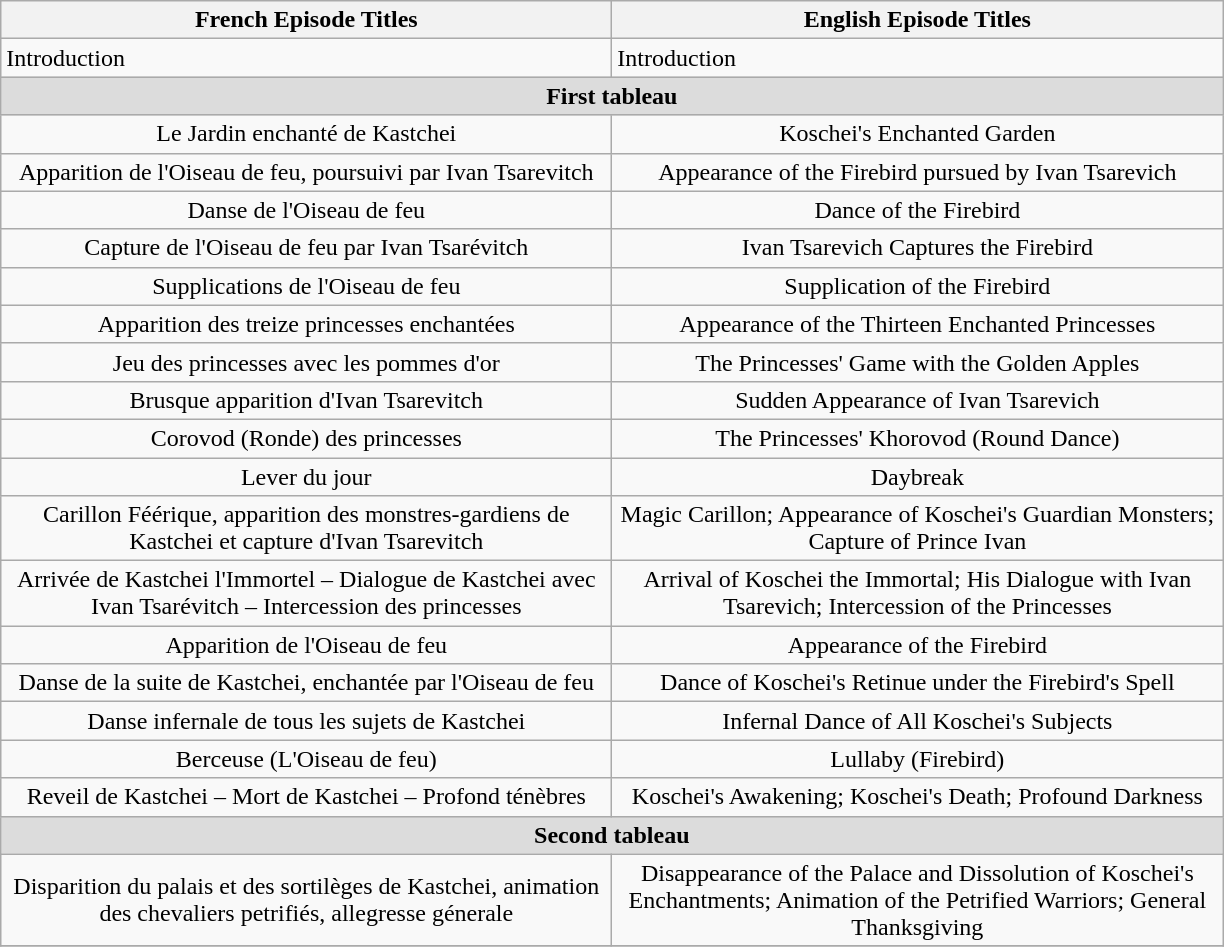<table class="wikitable col1center col2center" style="margin-right: 0;">
<tr>
<th width="400">French Episode Titles</th>
<th width="400">English Episode Titles</th>
</tr>
<tr>
<td>Introduction</td>
<td>Introduction</td>
</tr>
<tr>
<th colspan="3" style="background:#DCDCDC;">First tableau</th>
</tr>
<tr>
<td align="center">Le Jardin enchanté de Kastchei</td>
<td align="center">Koschei's Enchanted Garden</td>
</tr>
<tr>
<td align="center">Apparition de l'Oiseau de feu, poursuivi par Ivan Tsarevitch</td>
<td align="center">Appearance of the Firebird pursued by Ivan Tsarevich</td>
</tr>
<tr>
<td align="center">Danse de l'Oiseau de feu</td>
<td align="center">Dance of the Firebird</td>
</tr>
<tr>
<td align="center">Capture de l'Oiseau de feu par Ivan Tsarévitch</td>
<td align="center">Ivan Tsarevich Captures the Firebird</td>
</tr>
<tr>
<td align="center">Supplications de l'Oiseau de feu</td>
<td align="center">Supplication of the Firebird</td>
</tr>
<tr>
<td align="center">Apparition des treize princesses enchantées</td>
<td align="center">Appearance of the Thirteen Enchanted Princesses</td>
</tr>
<tr>
<td align="center">Jeu des princesses avec les pommes d'or</td>
<td align="center">The Princesses' Game with the Golden Apples</td>
</tr>
<tr>
<td align="center">Brusque apparition d'Ivan Tsarevitch</td>
<td align="center">Sudden Appearance of Ivan Tsarevich</td>
</tr>
<tr>
<td align="center">Corovod (Ronde) des princesses</td>
<td align="center">The Princesses' Khorovod (Round Dance)</td>
</tr>
<tr>
<td align="center">Lever du jour</td>
<td align="center">Daybreak</td>
</tr>
<tr>
<td align="center">Carillon Féérique, apparition des monstres-gardiens de Kastchei et capture d'Ivan Tsarevitch</td>
<td align="center">Magic Carillon; Appearance of Koschei's Guardian Monsters; Capture of Prince Ivan</td>
</tr>
<tr>
<td align="center">Arrivée de Kastchei l'Immortel – Dialogue de Kastchei avec Ivan Tsarévitch – Intercession des princesses</td>
<td align="center">Arrival of Koschei the Immortal; His Dialogue with Ivan Tsarevich; Intercession of the Princesses</td>
</tr>
<tr>
<td align="center">Apparition de l'Oiseau de feu</td>
<td align="center">Appearance of the Firebird</td>
</tr>
<tr>
<td align="center">Danse de la suite de Kastchei, enchantée par l'Oiseau de feu</td>
<td align="center">Dance of Koschei's Retinue under the Firebird's Spell</td>
</tr>
<tr>
<td align="center">Danse infernale de tous les sujets de Kastchei</td>
<td align="center">Infernal Dance of All Koschei's Subjects</td>
</tr>
<tr>
<td align="center">Berceuse (L'Oiseau de feu)</td>
<td align="center">Lullaby (Firebird)</td>
</tr>
<tr>
<td align="center">Reveil de Kastchei – Mort de Kastchei – Profond ténèbres</td>
<td align="center">Koschei's Awakening; Koschei's Death; Profound Darkness</td>
</tr>
<tr>
<th colspan="3" style="background:#DCDCDC;">Second tableau</th>
</tr>
<tr>
<td align="center">Disparition du palais et des sortilèges de Kastchei, animation des chevaliers petrifiés, allegresse génerale</td>
<td align="center">Disappearance of the Palace and Dissolution of Koschei's Enchantments; Animation of the Petrified Warriors; General Thanksgiving</td>
</tr>
<tr>
</tr>
</table>
